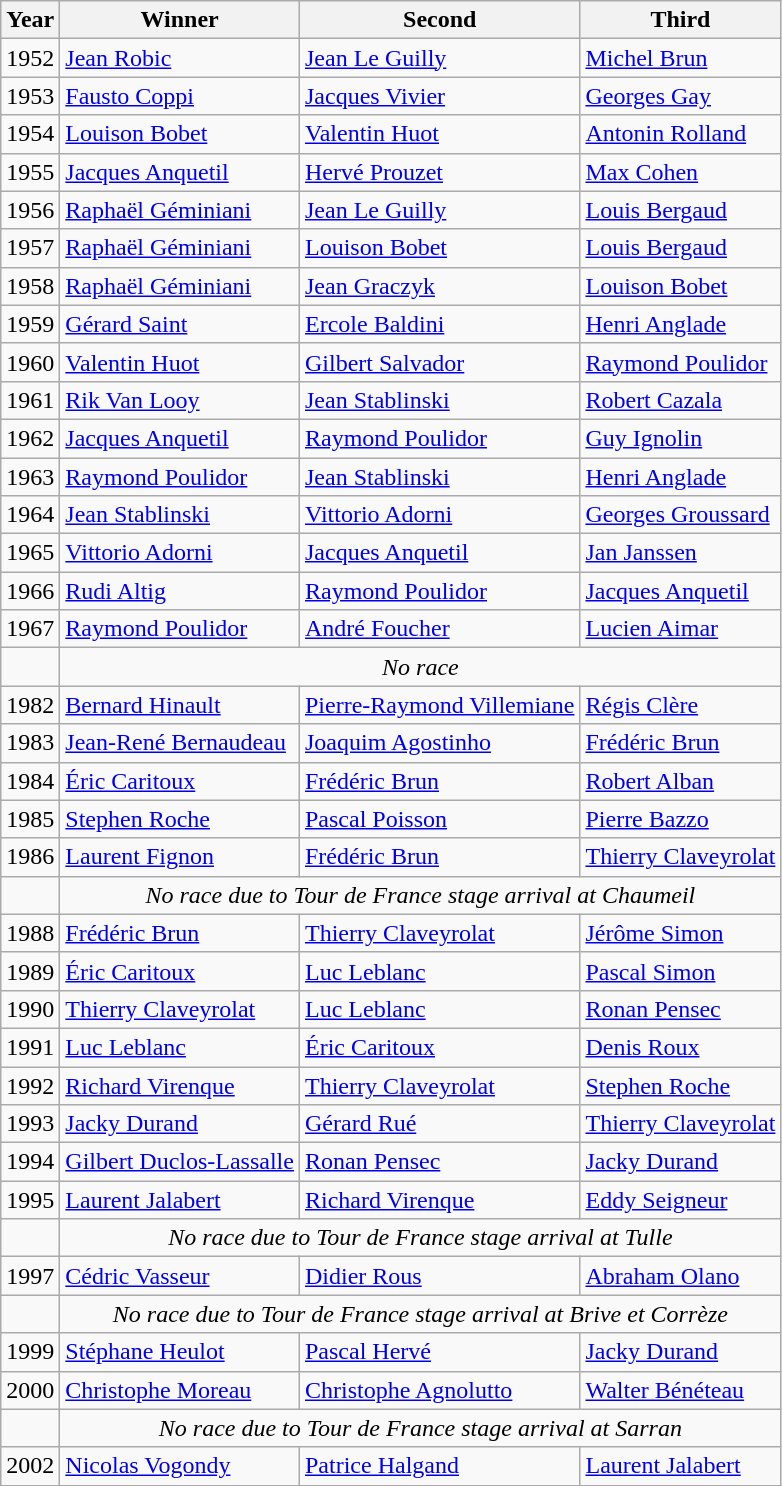<table class="wikitable">
<tr>
<th>Year</th>
<th>Winner</th>
<th>Second</th>
<th>Third</th>
</tr>
<tr>
<td>1952</td>
<td> <a href='#'>Jean Robic</a></td>
<td> <a href='#'>Jean Le Guilly</a></td>
<td> <a href='#'>Michel Brun</a></td>
</tr>
<tr>
<td>1953</td>
<td> <a href='#'>Fausto Coppi</a></td>
<td> <a href='#'>Jacques Vivier</a></td>
<td> <a href='#'>Georges Gay</a></td>
</tr>
<tr>
<td>1954</td>
<td> <a href='#'>Louison Bobet</a></td>
<td> <a href='#'>Valentin Huot</a></td>
<td> <a href='#'>Antonin Rolland</a></td>
</tr>
<tr>
<td>1955</td>
<td> <a href='#'>Jacques Anquetil</a></td>
<td> <a href='#'>Hervé Prouzet</a></td>
<td> <a href='#'>Max Cohen</a></td>
</tr>
<tr>
<td>1956</td>
<td> <a href='#'>Raphaël Géminiani</a></td>
<td> <a href='#'>Jean Le Guilly</a></td>
<td> <a href='#'>Louis Bergaud</a></td>
</tr>
<tr>
<td>1957</td>
<td> <a href='#'>Raphaël Géminiani</a></td>
<td> <a href='#'>Louison Bobet</a></td>
<td> <a href='#'>Louis Bergaud</a></td>
</tr>
<tr>
<td>1958</td>
<td> <a href='#'>Raphaël Géminiani</a></td>
<td> <a href='#'>Jean Graczyk</a></td>
<td> <a href='#'>Louison Bobet</a></td>
</tr>
<tr>
<td>1959</td>
<td> <a href='#'>Gérard Saint</a></td>
<td> <a href='#'>Ercole Baldini</a></td>
<td> <a href='#'>Henri Anglade</a></td>
</tr>
<tr>
<td>1960</td>
<td> <a href='#'>Valentin Huot</a></td>
<td> <a href='#'>Gilbert Salvador</a></td>
<td> <a href='#'>Raymond Poulidor</a></td>
</tr>
<tr>
<td>1961</td>
<td> <a href='#'>Rik Van Looy</a></td>
<td> <a href='#'>Jean Stablinski</a></td>
<td> <a href='#'>Robert Cazala</a></td>
</tr>
<tr>
<td>1962</td>
<td> <a href='#'>Jacques Anquetil</a></td>
<td> <a href='#'>Raymond Poulidor</a></td>
<td> <a href='#'>Guy Ignolin</a></td>
</tr>
<tr>
<td>1963</td>
<td> <a href='#'>Raymond Poulidor</a></td>
<td> <a href='#'>Jean Stablinski</a></td>
<td> <a href='#'>Henri Anglade</a></td>
</tr>
<tr>
<td>1964</td>
<td> <a href='#'>Jean Stablinski</a></td>
<td> <a href='#'>Vittorio Adorni</a></td>
<td> <a href='#'>Georges Groussard</a></td>
</tr>
<tr>
<td>1965</td>
<td> <a href='#'>Vittorio Adorni</a></td>
<td> <a href='#'>Jacques Anquetil</a></td>
<td> <a href='#'>Jan Janssen</a></td>
</tr>
<tr>
<td>1966</td>
<td> <a href='#'>Rudi Altig</a></td>
<td> <a href='#'>Raymond Poulidor</a></td>
<td> <a href='#'>Jacques Anquetil</a></td>
</tr>
<tr>
<td>1967</td>
<td> <a href='#'>Raymond Poulidor</a></td>
<td> <a href='#'>André Foucher</a></td>
<td> <a href='#'>Lucien Aimar</a></td>
</tr>
<tr>
<td></td>
<td colspan="3" align="center"><em>No race</em></td>
</tr>
<tr>
<td>1982</td>
<td> <a href='#'>Bernard Hinault</a></td>
<td> <a href='#'>Pierre-Raymond Villemiane</a></td>
<td> <a href='#'>Régis Clère</a></td>
</tr>
<tr>
<td>1983</td>
<td> <a href='#'>Jean-René Bernaudeau</a></td>
<td> <a href='#'>Joaquim Agostinho</a></td>
<td> <a href='#'>Frédéric Brun</a></td>
</tr>
<tr>
<td>1984</td>
<td> <a href='#'>Éric Caritoux</a></td>
<td> <a href='#'>Frédéric Brun</a></td>
<td> <a href='#'>Robert Alban</a></td>
</tr>
<tr>
<td>1985</td>
<td> <a href='#'>Stephen Roche</a></td>
<td> <a href='#'>Pascal Poisson</a></td>
<td> <a href='#'>Pierre Bazzo</a></td>
</tr>
<tr>
<td>1986</td>
<td> <a href='#'>Laurent Fignon</a></td>
<td> <a href='#'>Frédéric Brun</a></td>
<td> <a href='#'>Thierry Claveyrolat</a></td>
</tr>
<tr>
<td></td>
<td colspan="3" align="center"><em>No race due to Tour de France stage arrival at Chaumeil</em></td>
</tr>
<tr>
<td>1988</td>
<td> <a href='#'>Frédéric Brun</a></td>
<td> <a href='#'>Thierry Claveyrolat</a></td>
<td> <a href='#'>Jérôme Simon</a></td>
</tr>
<tr>
<td>1989</td>
<td> <a href='#'>Éric Caritoux</a></td>
<td> <a href='#'>Luc Leblanc</a></td>
<td> <a href='#'>Pascal Simon</a></td>
</tr>
<tr>
<td>1990</td>
<td> <a href='#'>Thierry Claveyrolat</a></td>
<td> <a href='#'>Luc Leblanc</a></td>
<td> <a href='#'>Ronan Pensec</a></td>
</tr>
<tr>
<td>1991</td>
<td> <a href='#'>Luc Leblanc</a></td>
<td> <a href='#'>Éric Caritoux</a></td>
<td> <a href='#'>Denis Roux</a></td>
</tr>
<tr>
<td>1992</td>
<td> <a href='#'>Richard Virenque</a></td>
<td> <a href='#'>Thierry Claveyrolat</a></td>
<td> <a href='#'>Stephen Roche</a></td>
</tr>
<tr>
<td>1993</td>
<td> <a href='#'>Jacky Durand</a></td>
<td> <a href='#'>Gérard Rué</a></td>
<td> <a href='#'>Thierry Claveyrolat</a></td>
</tr>
<tr>
<td>1994</td>
<td> <a href='#'>Gilbert Duclos-Lassalle</a></td>
<td> <a href='#'>Ronan Pensec</a></td>
<td> <a href='#'>Jacky Durand</a></td>
</tr>
<tr>
<td>1995</td>
<td> <a href='#'>Laurent Jalabert</a></td>
<td> <a href='#'>Richard Virenque</a></td>
<td> <a href='#'>Eddy Seigneur</a></td>
</tr>
<tr>
<td></td>
<td colspan="3" align="center"><em>No race due to Tour de France stage arrival at Tulle</em></td>
</tr>
<tr>
<td>1997</td>
<td> <a href='#'>Cédric Vasseur</a></td>
<td> <a href='#'>Didier Rous</a></td>
<td> <a href='#'>Abraham Olano</a></td>
</tr>
<tr>
<td></td>
<td colspan="3" align="center"><em>No race due to Tour de France stage arrival at Brive et Corrèze</em></td>
</tr>
<tr>
<td>1999</td>
<td> <a href='#'>Stéphane Heulot</a></td>
<td> <a href='#'>Pascal Hervé</a></td>
<td> <a href='#'>Jacky Durand</a></td>
</tr>
<tr>
<td>2000</td>
<td> <a href='#'>Christophe Moreau</a></td>
<td> <a href='#'>Christophe Agnolutto</a></td>
<td> <a href='#'>Walter Bénéteau</a></td>
</tr>
<tr>
<td></td>
<td colspan="3" align="center"><em>No race due to Tour de France stage arrival at Sarran</em></td>
</tr>
<tr>
<td>2002</td>
<td> <a href='#'>Nicolas Vogondy</a></td>
<td> <a href='#'>Patrice Halgand</a></td>
<td> <a href='#'>Laurent Jalabert</a></td>
</tr>
</table>
